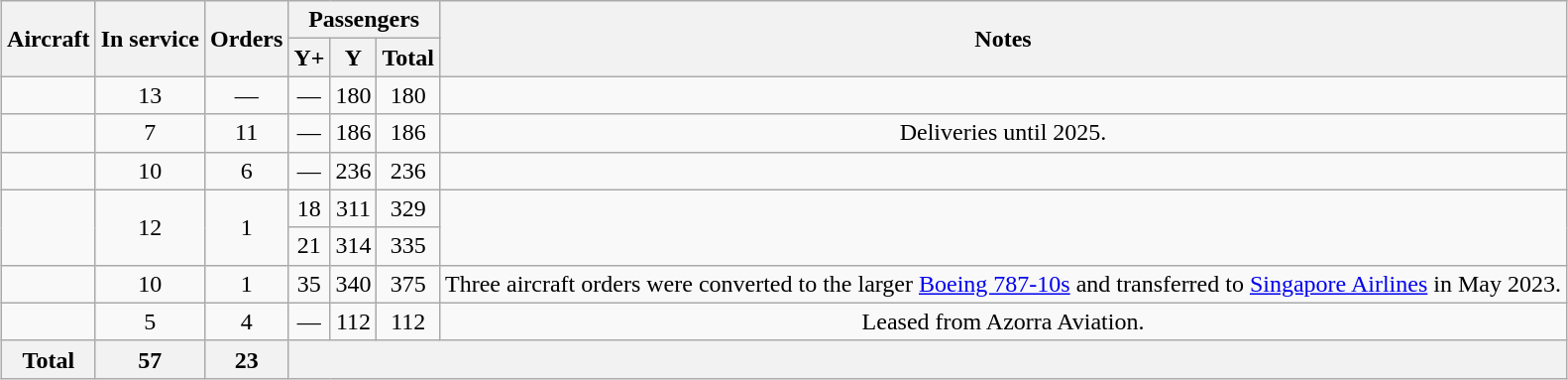<table class="wikitable" style="border-collapse:collapse;text-align:center;margin:auto;">
<tr>
<th rowspan=2>Aircraft</th>
<th rowspan=2>In service</th>
<th rowspan=2>Orders</th>
<th colspan=3>Passengers</th>
<th rowspan=2>Notes</th>
</tr>
<tr>
<th><abbr>Y+</abbr></th>
<th><abbr>Y</abbr></th>
<th>Total</th>
</tr>
<tr>
<td></td>
<td>13</td>
<td>—</td>
<td>—</td>
<td>180</td>
<td>180</td>
<td></td>
</tr>
<tr>
<td></td>
<td>7</td>
<td>11</td>
<td>—</td>
<td>186</td>
<td>186</td>
<td>Deliveries until 2025.</td>
</tr>
<tr>
<td></td>
<td>10</td>
<td>6</td>
<td>—</td>
<td>236</td>
<td>236</td>
<td></td>
</tr>
<tr>
<td rowspan="2"></td>
<td rowspan="2">12</td>
<td rowspan="2">1</td>
<td>18</td>
<td>311</td>
<td>329</td>
<td rowspan="2"></td>
</tr>
<tr>
<td>21</td>
<td>314</td>
<td>335</td>
</tr>
<tr>
<td></td>
<td>10</td>
<td>1</td>
<td>35</td>
<td>340</td>
<td>375</td>
<td>Three aircraft orders were converted to the larger <a href='#'>Boeing 787-10s</a> and transferred to <a href='#'>Singapore Airlines</a> in May 2023.</td>
</tr>
<tr>
<td></td>
<td>5</td>
<td>4</td>
<td>—</td>
<td>112</td>
<td>112</td>
<td>Leased from Azorra Aviation.</td>
</tr>
<tr>
<th>Total</th>
<th>57</th>
<th>23</th>
<th colspan="4"></th>
</tr>
</table>
